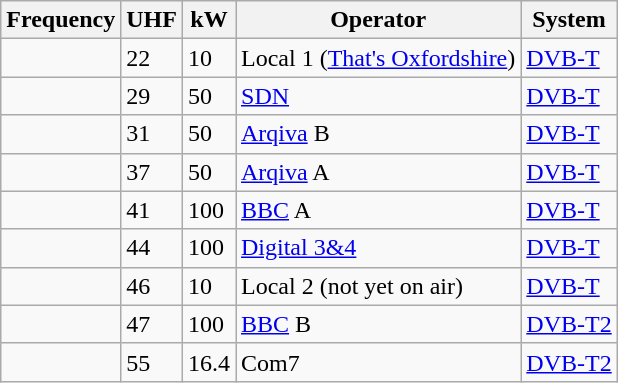<table class="wikitable sortable">
<tr>
<th>Frequency</th>
<th>UHF</th>
<th>kW</th>
<th>Operator</th>
<th>System</th>
</tr>
<tr>
<td></td>
<td>22</td>
<td>10</td>
<td>Local 1 (<a href='#'>That's Oxfordshire</a>)</td>
<td><a href='#'>DVB-T</a></td>
</tr>
<tr>
<td></td>
<td>29</td>
<td>50</td>
<td><a href='#'>SDN</a></td>
<td><a href='#'>DVB-T</a></td>
</tr>
<tr>
<td></td>
<td>31</td>
<td>50</td>
<td><a href='#'>Arqiva</a> B</td>
<td><a href='#'>DVB-T</a></td>
</tr>
<tr>
<td></td>
<td>37</td>
<td>50</td>
<td><a href='#'>Arqiva</a> A</td>
<td><a href='#'>DVB-T</a></td>
</tr>
<tr>
<td></td>
<td>41</td>
<td>100</td>
<td><a href='#'>BBC</a> A</td>
<td><a href='#'>DVB-T</a></td>
</tr>
<tr>
<td></td>
<td>44</td>
<td>100</td>
<td><a href='#'>Digital 3&4</a></td>
<td><a href='#'>DVB-T</a></td>
</tr>
<tr>
<td></td>
<td>46</td>
<td>10</td>
<td>Local 2 (not yet on air)</td>
<td><a href='#'>DVB-T</a></td>
</tr>
<tr>
<td></td>
<td>47</td>
<td>100</td>
<td><a href='#'>BBC</a> B</td>
<td><a href='#'>DVB-T2</a></td>
</tr>
<tr>
<td></td>
<td>55</td>
<td>16.4</td>
<td>Com7</td>
<td><a href='#'>DVB-T2</a></td>
</tr>
</table>
